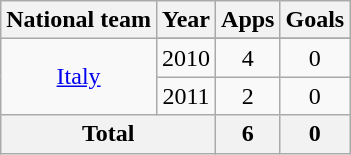<table class="wikitable" style="text-align:center">
<tr>
<th>National team</th>
<th>Year</th>
<th>Apps</th>
<th>Goals</th>
</tr>
<tr>
<td rowspan="3"><a href='#'>Italy</a></td>
</tr>
<tr>
<td>2010</td>
<td>4</td>
<td>0</td>
</tr>
<tr>
<td>2011</td>
<td>2</td>
<td>0</td>
</tr>
<tr>
<th colspan="2">Total</th>
<th>6</th>
<th>0</th>
</tr>
</table>
